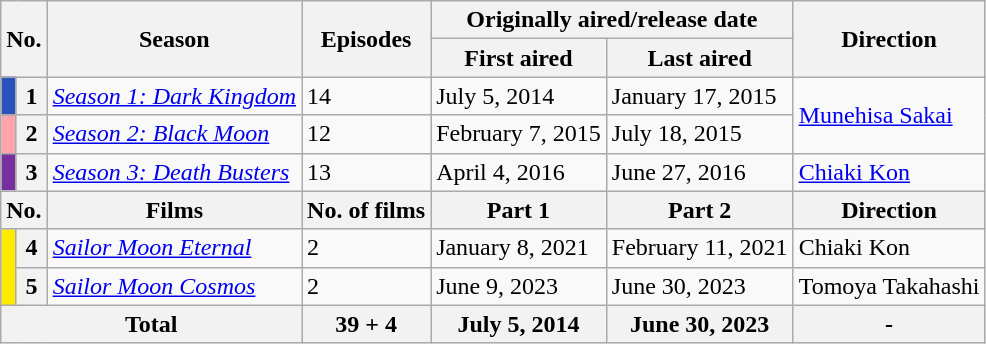<table class="wikitable">
<tr>
<th colspan="2" rowspan="2">No.</th>
<th rowspan="2">Season</th>
<th rowspan="2">Episodes</th>
<th colspan="2">Originally aired/release date</th>
<th rowspan="2">Direction</th>
</tr>
<tr>
<th>First aired</th>
<th>Last aired</th>
</tr>
<tr>
<th style="background:#2950BB;"></th>
<th>1</th>
<td><em><a href='#'>Season 1: Dark Kingdom</a></em></td>
<td>14</td>
<td>July 5, 2014</td>
<td>January 17, 2015</td>
<td rowspan="2"><a href='#'>Munehisa Sakai</a></td>
</tr>
<tr>
<th style="background:#FFA4AC;"></th>
<th>2</th>
<td><em><a href='#'>Season 2: Black Moon</a></em></td>
<td>12</td>
<td>February 7, 2015</td>
<td>July 18, 2015</td>
</tr>
<tr>
<th style="background:#76309d;"></th>
<th>3</th>
<td><em><a href='#'>Season 3: Death Busters</a></em></td>
<td>13</td>
<td>April 4, 2016</td>
<td>June 27, 2016</td>
<td><a href='#'>Chiaki Kon</a></td>
</tr>
<tr>
<th colspan="2">No.</th>
<th><strong>Films</strong></th>
<th>No. of films</th>
<th>Part 1</th>
<th>Part 2</th>
<th>Direction</th>
</tr>
<tr>
<th rowspan="2" style="background:#ffeb00;"></th>
<th>4</th>
<td><em><a href='#'>Sailor Moon Eternal</a></em></td>
<td>2</td>
<td>January 8, 2021</td>
<td>February 11, 2021</td>
<td>Chiaki Kon</td>
</tr>
<tr>
<th>5</th>
<td><em><a href='#'>Sailor Moon Cosmos</a></em></td>
<td>2</td>
<td>June 9, 2023</td>
<td>June 30, 2023</td>
<td>Tomoya Takahashi</td>
</tr>
<tr>
<th colspan="3">Total</th>
<th>39 + 4</th>
<th>July 5, 2014</th>
<th>June 30, 2023</th>
<th>-</th>
</tr>
</table>
